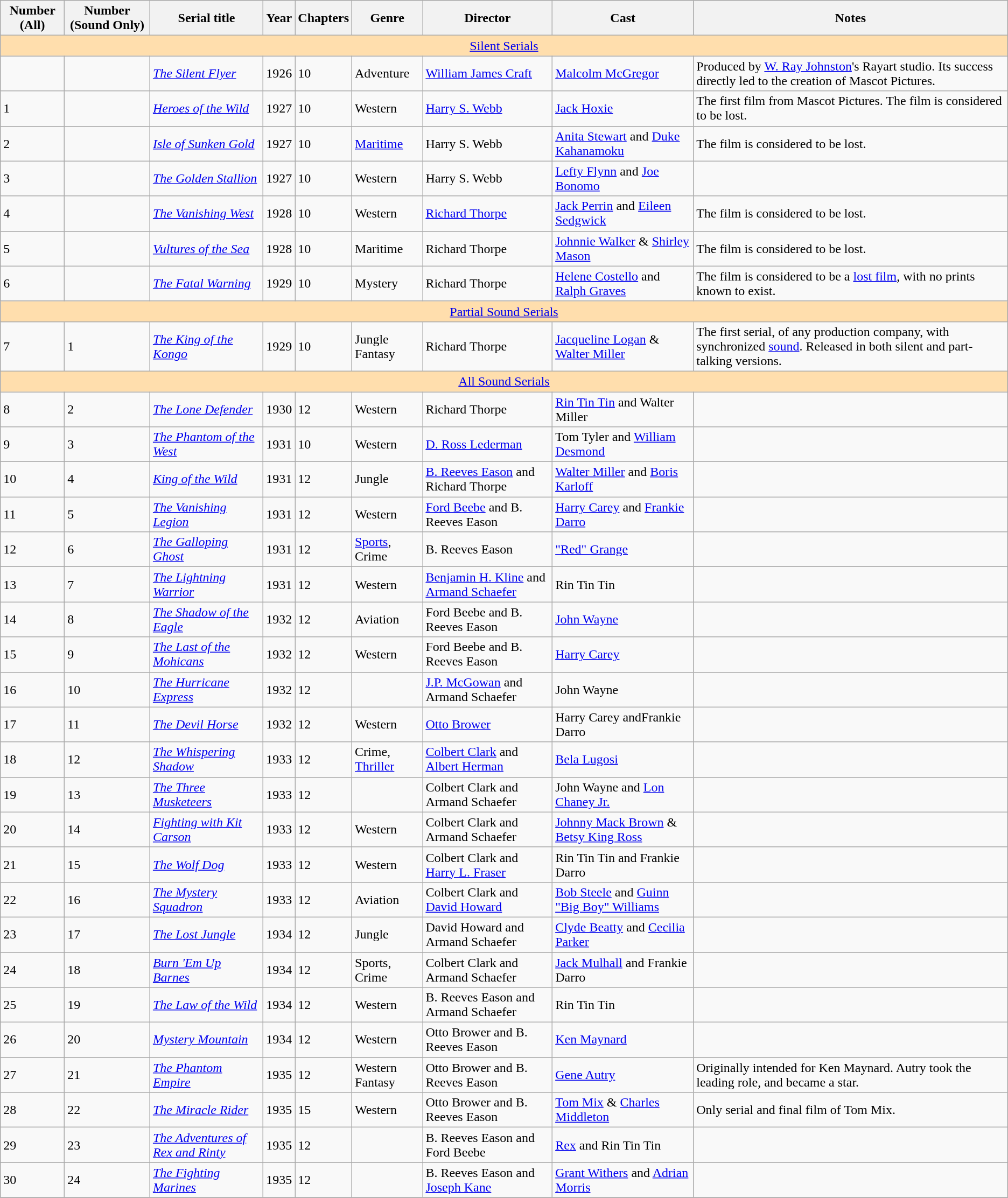<table class="wikitable">
<tr>
<th>Number (All)</th>
<th>Number (Sound Only)</th>
<th>Serial title</th>
<th>Year</th>
<th>Chapters</th>
<th>Genre</th>
<th>Director</th>
<th>Cast</th>
<th>Notes</th>
</tr>
<tr>
<td colspan="9" style="text-align:center; background:#ffdead"><a href='#'>Silent Serials</a></td>
</tr>
<tr>
<td></td>
<td></td>
<td><em><a href='#'>The Silent Flyer</a></em></td>
<td>1926</td>
<td>10</td>
<td>Adventure</td>
<td><a href='#'>William James Craft</a></td>
<td><a href='#'>Malcolm McGregor</a></td>
<td>Produced by <a href='#'>W. Ray Johnston</a>'s Rayart studio. Its success directly led to the creation of Mascot Pictures.</td>
</tr>
<tr>
<td>1</td>
<td></td>
<td><em><a href='#'>Heroes of the Wild</a></em></td>
<td>1927</td>
<td>10</td>
<td>Western</td>
<td><a href='#'>Harry S. Webb</a></td>
<td><a href='#'>Jack Hoxie</a></td>
<td>The first film from Mascot Pictures. The film is considered to be lost.</td>
</tr>
<tr>
<td>2</td>
<td></td>
<td><em><a href='#'>Isle of Sunken Gold</a></em></td>
<td>1927</td>
<td>10</td>
<td><a href='#'>Maritime</a></td>
<td>Harry S. Webb</td>
<td><a href='#'>Anita Stewart</a> and <a href='#'>Duke Kahanamoku</a></td>
<td>The film is considered to be lost.</td>
</tr>
<tr>
<td>3</td>
<td></td>
<td><em><a href='#'>The Golden Stallion</a></em></td>
<td>1927</td>
<td>10</td>
<td>Western</td>
<td>Harry S. Webb</td>
<td><a href='#'>Lefty Flynn</a> and <a href='#'>Joe Bonomo</a></td>
<td></td>
</tr>
<tr>
<td>4</td>
<td></td>
<td><em><a href='#'>The Vanishing West</a></em></td>
<td>1928</td>
<td>10</td>
<td>Western</td>
<td><a href='#'>Richard Thorpe</a></td>
<td><a href='#'>Jack Perrin</a> and <a href='#'>Eileen Sedgwick</a></td>
<td>The film is considered to be lost.</td>
</tr>
<tr>
<td>5</td>
<td></td>
<td><em><a href='#'>Vultures of the Sea</a></em></td>
<td>1928</td>
<td>10</td>
<td>Maritime</td>
<td>Richard Thorpe</td>
<td><a href='#'>Johnnie Walker</a> & <a href='#'>Shirley Mason</a></td>
<td>The film is considered to be lost.</td>
</tr>
<tr>
<td>6</td>
<td></td>
<td><em><a href='#'>The Fatal Warning</a></em></td>
<td>1929</td>
<td>10</td>
<td>Mystery</td>
<td>Richard Thorpe</td>
<td><a href='#'>Helene Costello</a> and <a href='#'>Ralph Graves</a></td>
<td>The film is considered to be a <a href='#'>lost film</a>, with no prints known to exist.</td>
</tr>
<tr>
<td colspan="9" style="text-align:center; background:#ffdead"><a href='#'>Partial Sound Serials</a></td>
</tr>
<tr>
<td>7</td>
<td>1</td>
<td><em><a href='#'>The King of the Kongo</a></em></td>
<td>1929</td>
<td>10</td>
<td>Jungle<br>Fantasy</td>
<td>Richard Thorpe</td>
<td><a href='#'>Jacqueline Logan</a> & <a href='#'>Walter Miller</a></td>
<td>The first serial, of any production company, with synchronized <a href='#'>sound</a>. Released in both silent and part-talking versions.</td>
</tr>
<tr>
<td colspan="9" style="text-align:center; background:#ffdead"><a href='#'>All Sound Serials</a></td>
</tr>
<tr>
<td>8</td>
<td>2</td>
<td><em><a href='#'>The Lone Defender</a></em></td>
<td>1930</td>
<td>12</td>
<td>Western</td>
<td>Richard Thorpe</td>
<td><a href='#'>Rin Tin Tin</a> and Walter Miller</td>
<td></td>
</tr>
<tr>
<td>9</td>
<td>3</td>
<td><em><a href='#'>The Phantom of the West</a></em></td>
<td>1931</td>
<td>10</td>
<td>Western</td>
<td><a href='#'>D. Ross Lederman</a></td>
<td>Tom Tyler and <a href='#'>William Desmond</a></td>
<td></td>
</tr>
<tr>
<td>10</td>
<td>4</td>
<td><em><a href='#'>King of the Wild</a></em></td>
<td>1931</td>
<td>12</td>
<td>Jungle</td>
<td><a href='#'>B. Reeves Eason</a> and Richard Thorpe</td>
<td><a href='#'>Walter Miller</a> and <a href='#'>Boris Karloff</a></td>
<td></td>
</tr>
<tr>
<td>11</td>
<td>5</td>
<td><em><a href='#'>The Vanishing Legion</a></em></td>
<td>1931</td>
<td>12</td>
<td>Western</td>
<td><a href='#'>Ford Beebe</a> and B. Reeves Eason</td>
<td><a href='#'>Harry Carey</a> and <a href='#'>Frankie Darro</a></td>
<td></td>
</tr>
<tr>
<td>12</td>
<td>6</td>
<td><em><a href='#'>The Galloping Ghost</a></em></td>
<td>1931</td>
<td>12</td>
<td><a href='#'>Sports</a>, Crime</td>
<td>B. Reeves Eason</td>
<td><a href='#'>"Red" Grange</a></td>
<td></td>
</tr>
<tr>
<td>13</td>
<td>7</td>
<td><em><a href='#'>The Lightning Warrior</a></em></td>
<td>1931</td>
<td>12</td>
<td>Western</td>
<td><a href='#'>Benjamin H. Kline</a> and <a href='#'>Armand Schaefer</a></td>
<td>Rin Tin Tin</td>
<td></td>
</tr>
<tr>
<td>14</td>
<td>8</td>
<td><em><a href='#'>The Shadow of the Eagle</a></em></td>
<td>1932</td>
<td>12</td>
<td>Aviation</td>
<td>Ford Beebe and B. Reeves Eason</td>
<td><a href='#'>John Wayne</a></td>
<td></td>
</tr>
<tr>
<td>15</td>
<td>9</td>
<td><em><a href='#'>The Last of the Mohicans</a></em></td>
<td>1932</td>
<td>12</td>
<td>Western</td>
<td>Ford Beebe and B. Reeves Eason</td>
<td><a href='#'>Harry Carey</a></td>
<td></td>
</tr>
<tr>
<td>16</td>
<td>10</td>
<td><em><a href='#'>The Hurricane Express</a></em></td>
<td>1932</td>
<td>12</td>
<td></td>
<td><a href='#'>J.P. McGowan</a> and Armand Schaefer</td>
<td>John Wayne</td>
<td></td>
</tr>
<tr>
<td>17</td>
<td>11</td>
<td><em><a href='#'>The Devil Horse</a></em></td>
<td>1932</td>
<td>12</td>
<td>Western</td>
<td><a href='#'>Otto Brower</a></td>
<td>Harry Carey andFrankie Darro</td>
<td></td>
</tr>
<tr>
<td>18</td>
<td>12</td>
<td><em><a href='#'>The Whispering Shadow</a></em></td>
<td>1933</td>
<td>12</td>
<td>Crime, <a href='#'>Thriller</a></td>
<td><a href='#'>Colbert Clark</a> and <a href='#'>Albert Herman</a></td>
<td><a href='#'>Bela Lugosi</a></td>
<td></td>
</tr>
<tr>
<td>19</td>
<td>13</td>
<td><em><a href='#'>The Three Musketeers</a></em></td>
<td>1933</td>
<td>12</td>
<td></td>
<td>Colbert Clark and Armand Schaefer</td>
<td>John Wayne and <a href='#'>Lon Chaney Jr.</a></td>
<td></td>
</tr>
<tr>
<td>20</td>
<td>14</td>
<td><em><a href='#'>Fighting with Kit Carson</a></em></td>
<td>1933</td>
<td>12</td>
<td>Western</td>
<td>Colbert Clark and Armand Schaefer</td>
<td><a href='#'>Johnny Mack Brown</a> & <a href='#'>Betsy King Ross</a></td>
<td></td>
</tr>
<tr>
<td>21</td>
<td>15</td>
<td><em><a href='#'>The Wolf Dog</a></em></td>
<td>1933</td>
<td>12</td>
<td>Western</td>
<td>Colbert Clark and <a href='#'>Harry L. Fraser</a></td>
<td>Rin Tin Tin and Frankie Darro</td>
<td></td>
</tr>
<tr>
<td>22</td>
<td>16</td>
<td><em><a href='#'>The Mystery Squadron</a></em></td>
<td>1933</td>
<td>12</td>
<td>Aviation</td>
<td>Colbert Clark and <a href='#'>David Howard</a></td>
<td><a href='#'>Bob Steele</a> and <a href='#'>Guinn "Big Boy" Williams</a></td>
<td></td>
</tr>
<tr>
<td>23</td>
<td>17</td>
<td><em><a href='#'>The Lost Jungle</a></em></td>
<td>1934</td>
<td>12</td>
<td>Jungle</td>
<td>David Howard and Armand Schaefer</td>
<td><a href='#'>Clyde Beatty</a> and <a href='#'>Cecilia Parker</a></td>
<td></td>
</tr>
<tr>
<td>24</td>
<td>18</td>
<td><em><a href='#'>Burn 'Em Up Barnes</a></em></td>
<td>1934</td>
<td>12</td>
<td>Sports, Crime</td>
<td>Colbert Clark and Armand Schaefer</td>
<td><a href='#'>Jack Mulhall</a> and Frankie Darro</td>
<td></td>
</tr>
<tr>
<td>25</td>
<td>19</td>
<td><em><a href='#'>The Law of the Wild</a></em></td>
<td>1934</td>
<td>12</td>
<td>Western</td>
<td>B. Reeves Eason and Armand Schaefer</td>
<td>Rin Tin Tin</td>
<td></td>
</tr>
<tr>
<td>26</td>
<td>20</td>
<td><em><a href='#'>Mystery Mountain</a></em></td>
<td>1934</td>
<td>12</td>
<td>Western</td>
<td>Otto Brower and B. Reeves Eason</td>
<td><a href='#'>Ken Maynard</a></td>
<td></td>
</tr>
<tr>
<td>27</td>
<td>21</td>
<td><em><a href='#'>The Phantom Empire</a></em></td>
<td>1935</td>
<td>12</td>
<td>Western<br>Fantasy</td>
<td>Otto Brower and B. Reeves Eason</td>
<td><a href='#'>Gene Autry</a></td>
<td>Originally intended for Ken Maynard. Autry took the leading role, and became a star.</td>
</tr>
<tr>
<td>28</td>
<td>22</td>
<td><em><a href='#'>The Miracle Rider</a></em></td>
<td>1935</td>
<td>15</td>
<td>Western</td>
<td>Otto Brower and B. Reeves Eason</td>
<td><a href='#'>Tom Mix</a> & <a href='#'>Charles Middleton</a></td>
<td>Only serial and final film of Tom Mix.</td>
</tr>
<tr>
<td>29</td>
<td>23</td>
<td><em><a href='#'>The Adventures of Rex and Rinty</a></em></td>
<td>1935</td>
<td>12</td>
<td></td>
<td>B. Reeves Eason and Ford Beebe</td>
<td><a href='#'>Rex</a> and Rin Tin Tin</td>
<td></td>
</tr>
<tr>
<td>30</td>
<td>24</td>
<td><em><a href='#'>The Fighting Marines</a></em></td>
<td>1935</td>
<td>12</td>
<td></td>
<td>B. Reeves Eason and <a href='#'>Joseph Kane</a></td>
<td><a href='#'>Grant Withers</a> and <a href='#'>Adrian Morris</a></td>
<td></td>
</tr>
<tr>
</tr>
</table>
